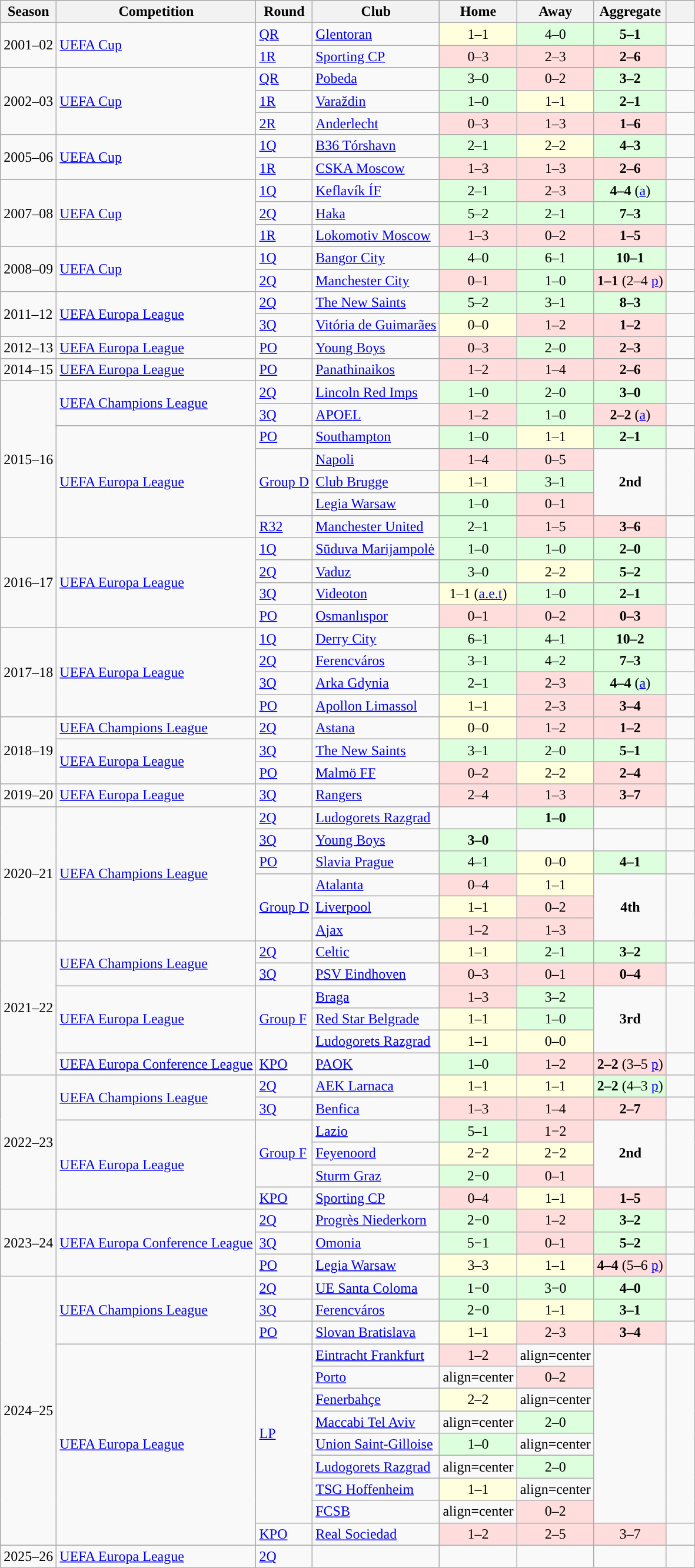<table class="wikitable">
<tr>
<th>Season</th>
<th>Competition</th>
<th>Round</th>
<th>Club</th>
<th>Home</th>
<th>Away</th>
<th>Aggregate</th>
<th style=min-width:1.5em></th>
</tr>
<tr>
<td rowspan="2">2001–02</td>
<td rowspan="2"><a href='#'>UEFA Cup</a></td>
<td><a href='#'>QR</a></td>
<td> <a href='#'>Glentoran</a></td>
<td bgcolor="#ffffdd" style="text-align:center;">1–1</td>
<td bgcolor="#ddffdd" style="text-align:center;">4–0</td>
<td bgcolor="#ddffdd" style="text-align:center;"><strong>5–1</strong></td>
<td></td>
</tr>
<tr>
<td><a href='#'>1R</a></td>
<td> <a href='#'>Sporting CP</a></td>
<td bgcolor="#ffdddd" style="text-align:center;">0–3</td>
<td bgcolor="#ffdddd" style="text-align:center;">2–3</td>
<td bgcolor="#ffdddd" style="text-align:center;"><strong>2–6</strong></td>
<td></td>
</tr>
<tr>
<td rowspan="3">2002–03</td>
<td rowspan="3"><a href='#'>UEFA Cup</a></td>
<td><a href='#'>QR</a></td>
<td> <a href='#'>Pobeda</a></td>
<td bgcolor="#ddffdd" style="text-align:center;">3–0</td>
<td bgcolor="#ffdddd" style="text-align:center;">0–2</td>
<td bgcolor="#ddffdd" style="text-align:center;"><strong>3–2</strong></td>
<td></td>
</tr>
<tr>
<td><a href='#'>1R</a></td>
<td> <a href='#'>Varaždin</a></td>
<td bgcolor="#ddffdd" style="text-align:center;">1–0</td>
<td bgcolor="#ffffdd" style="text-align:center;">1–1</td>
<td bgcolor="#ddffdd" style="text-align:center;"><strong>2–1</strong></td>
<td></td>
</tr>
<tr>
<td><a href='#'>2R</a></td>
<td> <a href='#'>Anderlecht</a></td>
<td bgcolor="#ffdddd" style="text-align:center;">0–3</td>
<td bgcolor="#ffdddd" style="text-align:center;">1–3</td>
<td bgcolor="#ffdddd" style="text-align:center;"><strong>1–6</strong></td>
<td></td>
</tr>
<tr>
<td rowspan="2">2005–06</td>
<td rowspan="2"><a href='#'>UEFA Cup</a></td>
<td><a href='#'>1Q</a></td>
<td> <a href='#'>B36 Tórshavn</a></td>
<td bgcolor="#ddffdd" style="text-align:center;">2–1</td>
<td bgcolor="#ffffdd" style="text-align:center;">2–2</td>
<td bgcolor="#ddffdd" style="text-align:center;"><strong>4–3</strong></td>
<td></td>
</tr>
<tr>
<td><a href='#'>1R</a></td>
<td> <a href='#'>CSKA Moscow</a></td>
<td bgcolor="#ffdddd" style="text-align:center;">1–3</td>
<td bgcolor="#ffdddd" style="text-align:center;">1–3</td>
<td bgcolor="#ffdddd" style="text-align:center;"><strong>2–6</strong></td>
<td></td>
</tr>
<tr>
<td rowspan="3">2007–08</td>
<td rowspan="3"><a href='#'>UEFA Cup</a></td>
<td><a href='#'>1Q</a></td>
<td> <a href='#'>Keflavík ÍF</a></td>
<td bgcolor="#ddffdd" style="text-align:center;">2–1</td>
<td bgcolor="#ffdddd" style="text-align:center;">2–3</td>
<td bgcolor="#ddffdd" style="text-align:center;"><strong>4–4</strong> (<a href='#'>a</a>)</td>
<td></td>
</tr>
<tr>
<td><a href='#'>2Q</a></td>
<td> <a href='#'>Haka</a></td>
<td bgcolor="#ddffdd" style="text-align:center;">5–2</td>
<td bgcolor="#ddffdd" style="text-align:center;">2–1</td>
<td bgcolor="#ddffdd" style="text-align:center;"><strong>7–3</strong></td>
<td></td>
</tr>
<tr>
<td><a href='#'>1R</a></td>
<td> <a href='#'>Lokomotiv Moscow</a></td>
<td bgcolor="#ffdddd" style="text-align:center;">1–3</td>
<td bgcolor="#ffdddd" style="text-align:center;">0–2</td>
<td bgcolor="#ffdddd" style="text-align:center;"><strong>1–5</strong></td>
<td></td>
</tr>
<tr>
<td rowspan="2">2008–09</td>
<td rowspan="2"><a href='#'>UEFA Cup</a></td>
<td><a href='#'>1Q</a></td>
<td> <a href='#'>Bangor City</a></td>
<td bgcolor="#ddffdd" style="text-align:center;">4–0</td>
<td bgcolor="#ddffdd" style="text-align:center;">6–1</td>
<td bgcolor="#ddffdd" style="text-align:center;"><strong>10–1</strong></td>
<td></td>
</tr>
<tr>
<td><a href='#'>2Q</a></td>
<td> <a href='#'>Manchester City</a></td>
<td bgcolor="#ffdddd" style="text-align:center;">0–1 </td>
<td bgcolor="#ddffdd" style="text-align:center;">1–0</td>
<td bgcolor="#ffdddd" style="text-align:center;"><strong>1–1</strong> (2–4 <a href='#'>p</a>)</td>
<td></td>
</tr>
<tr>
<td rowspan="2">2011–12</td>
<td rowspan="2"><a href='#'>UEFA Europa League</a></td>
<td><a href='#'>2Q</a></td>
<td> <a href='#'>The New Saints</a></td>
<td bgcolor="#ddffdd" style="text-align:center;">5–2</td>
<td bgcolor="#ddffdd" style="text-align:center;">3–1</td>
<td bgcolor="#ddffdd" style="text-align:center;"><strong>8–3</strong></td>
<td></td>
</tr>
<tr>
<td><a href='#'>3Q</a></td>
<td> <a href='#'>Vitória de Guimarães</a></td>
<td bgcolor="#ffffdd" style="text-align:center;">0–0</td>
<td bgcolor="#ffdddd" style="text-align:center;">1–2</td>
<td bgcolor="#ffdddd" style="text-align:center;"><strong>1–2</strong></td>
<td></td>
</tr>
<tr>
<td>2012–13</td>
<td><a href='#'>UEFA Europa League</a></td>
<td><a href='#'>PO</a></td>
<td> <a href='#'>Young Boys</a></td>
<td bgcolor="#ffdddd" style="text-align:center;">0–3</td>
<td bgcolor="#ddffdd" style="text-align:center;">2–0</td>
<td bgcolor="#ffdddd" style="text-align:center;"><strong>2–3</strong></td>
<td></td>
</tr>
<tr>
<td>2014–15</td>
<td><a href='#'>UEFA Europa League</a></td>
<td><a href='#'>PO</a></td>
<td> <a href='#'>Panathinaikos</a></td>
<td bgcolor="#ffdddd" style="text-align:center;">1–2</td>
<td bgcolor="#ffdddd" style="text-align:center;">1–4</td>
<td bgcolor="#ffdddd" style="text-align:center;"><strong>2–6</strong></td>
<td></td>
</tr>
<tr>
<td rowspan="7">2015–16</td>
<td rowspan="2"><a href='#'>UEFA Champions League</a></td>
<td><a href='#'>2Q</a></td>
<td> <a href='#'>Lincoln Red Imps</a></td>
<td bgcolor="#ddffdd" style="text-align:center;">1–0</td>
<td bgcolor="#ddffdd" style="text-align:center;">2–0</td>
<td bgcolor="#ddffdd" style="text-align:center;"><strong>3–0</strong></td>
<td></td>
</tr>
<tr>
<td><a href='#'>3Q</a></td>
<td> <a href='#'>APOEL</a></td>
<td bgcolor="#ffdddd" style="text-align:center;">1–2</td>
<td bgcolor="#ddffdd" style="text-align:center;">1–0</td>
<td bgcolor="#ffdddd" style="text-align:center;"><strong>2–2</strong> (<a href='#'>a</a>)</td>
<td></td>
</tr>
<tr>
<td rowspan="5"><a href='#'>UEFA Europa League</a></td>
<td><a href='#'>PO</a></td>
<td> <a href='#'>Southampton</a></td>
<td bgcolor="#ddffdd" style="text-align:center;">1–0</td>
<td bgcolor="#ffffdd" style="text-align:center;">1–1</td>
<td bgcolor="#ddffdd" style="text-align:center;"><strong>2–1</strong></td>
<td></td>
</tr>
<tr>
<td rowspan="3"><a href='#'>Group D</a></td>
<td> <a href='#'>Napoli</a></td>
<td bgcolor="#ffdddd" style="text-align:center;">1–4</td>
<td bgcolor="#ffdddd" style="text-align:center;">0–5</td>
<td rowspan=3 style="text-align:center;"><strong>2nd</strong></td>
<td rowspan=3></td>
</tr>
<tr>
<td> <a href='#'>Club Brugge</a></td>
<td bgcolor="#ffffdd" style="text-align:center;">1–1</td>
<td bgcolor="#ddffdd" style="text-align:center;">3–1</td>
</tr>
<tr>
<td> <a href='#'>Legia Warsaw</a></td>
<td bgcolor="#ddffdd" style="text-align:center;">1–0</td>
<td bgcolor="#ffdddd" style="text-align:center;">0–1</td>
</tr>
<tr>
<td><a href='#'>R32</a></td>
<td> <a href='#'>Manchester United</a></td>
<td bgcolor="#ddffdd" style="text-align:center;">2–1</td>
<td bgcolor="#ffdddd" style="text-align:center;">1–5</td>
<td bgcolor="#ffdddd" style="text-align:center;"><strong>3–6</strong></td>
<td></td>
</tr>
<tr>
<td rowspan="4">2016–17</td>
<td rowspan="4"><a href='#'>UEFA Europa League</a></td>
<td><a href='#'>1Q</a></td>
<td> <a href='#'>Sūduva Marijampolė</a></td>
<td bgcolor="#ddffdd" style="text-align:center;">1–0</td>
<td bgcolor="#ddffdd" style="text-align:center;">1–0</td>
<td bgcolor="#ddffdd" style="text-align:center;"><strong>2–0</strong></td>
<td></td>
</tr>
<tr>
<td><a href='#'>2Q</a></td>
<td> <a href='#'>Vaduz</a></td>
<td bgcolor="#ddffdd" style="text-align:center;">3–0</td>
<td bgcolor="#ffffdd" style="text-align:center;">2–2</td>
<td bgcolor="#ddffdd" style="text-align:center;"><strong>5–2</strong></td>
<td></td>
</tr>
<tr>
<td><a href='#'>3Q</a></td>
<td> <a href='#'>Videoton</a></td>
<td bgcolor="#ffffdd" style="text-align:center;">1–1 (<a href='#'>a.e.t</a>)</td>
<td bgcolor="#ddffdd" style="text-align:center;">1–0</td>
<td bgcolor="#ddffdd" style="text-align:center;"><strong>2–1</strong></td>
<td></td>
</tr>
<tr>
<td><a href='#'>PO</a></td>
<td> <a href='#'>Osmanlıspor</a></td>
<td bgcolor="ffdddd" style="text-align:center;">0–1</td>
<td bgcolor="ffdddd" style="text-align:center;">0–2</td>
<td bgcolor="ffdddd" style="text-align:center;"><strong>0–3</strong></td>
<td></td>
</tr>
<tr>
<td rowspan="4">2017–18</td>
<td rowspan="4"><a href='#'>UEFA Europa League</a></td>
<td><a href='#'>1Q</a></td>
<td> <a href='#'>Derry City</a></td>
<td bgcolor="#ddffdd" style="text-align:center;">6–1</td>
<td bgcolor="#ddffdd" style="text-align:center;">4–1</td>
<td bgcolor="#ddffdd" style="text-align:center;"><strong>10–2</strong></td>
<td></td>
</tr>
<tr>
<td><a href='#'>2Q</a></td>
<td> <a href='#'>Ferencváros</a></td>
<td bgcolor="#ddffdd" style="text-align:center;">3–1</td>
<td bgcolor="#ddffdd" style="text-align:center;">4–2</td>
<td bgcolor="#ddffdd" style="text-align:center;"><strong>7–3</strong></td>
<td></td>
</tr>
<tr>
<td><a href='#'>3Q</a></td>
<td> <a href='#'>Arka Gdynia</a></td>
<td bgcolor="#ddffdd" style="text-align:center;">2–1</td>
<td bgcolor="#ffdddd" style="text-align:center;">2–3</td>
<td bgcolor="#ddffdd" style="text-align:center;"><strong>4–4</strong> (<a href='#'>a</a>)</td>
<td></td>
</tr>
<tr>
<td><a href='#'>PO</a></td>
<td> <a href='#'>Apollon Limassol</a></td>
<td bgcolor="#ffffdd" style="text-align:center;">1–1</td>
<td bgcolor="#ffdddd" style="text-align:center;">2–3</td>
<td bgcolor="#ffdddd" style="text-align:center;"><strong>3–4</strong></td>
<td></td>
</tr>
<tr>
<td rowspan="3">2018–19</td>
<td><a href='#'>UEFA Champions League</a></td>
<td><a href='#'>2Q</a></td>
<td> <a href='#'>Astana</a></td>
<td bgcolor="#ffffdd" style="text-align:center;">0–0</td>
<td bgcolor="#ffdddd" style="text-align:center;">1–2</td>
<td bgcolor="#ffdddd" style="text-align:center;"><strong>1–2</strong></td>
<td></td>
</tr>
<tr>
<td rowspan="2"><a href='#'>UEFA Europa League</a></td>
<td><a href='#'>3Q</a></td>
<td> <a href='#'>The New Saints</a></td>
<td bgcolor="#ddffdd" style="text-align:center;">3–1</td>
<td bgcolor="#ddffdd" style="text-align:center;">2–0</td>
<td bgcolor="#ddffdd" style="text-align:center;"><strong>5–1</strong></td>
<td></td>
</tr>
<tr>
<td><a href='#'>PO</a></td>
<td> <a href='#'>Malmö FF</a></td>
<td bgcolor="#ffdddd" style="text-align:center;">0–2</td>
<td bgcolor="#ffffdd" style="text-align:center;">2–2</td>
<td bgcolor="#ffdddd" style="text-align:center;"><strong>2–4</strong></td>
<td></td>
</tr>
<tr>
<td>2019–20</td>
<td><a href='#'>UEFA Europa League</a></td>
<td><a href='#'>3Q</a></td>
<td> <a href='#'>Rangers</a></td>
<td bgcolor="#ffdddd" style="text-align:center;">2–4</td>
<td bgcolor="#ffdddd" style="text-align:center;">1–3</td>
<td bgcolor="#ffdddd" style="text-align:center;"><strong>3–7</strong></td>
<td></td>
</tr>
<tr>
<td rowspan="6">2020–21</td>
<td rowspan="6"><a href='#'>UEFA Champions League</a></td>
<td><a href='#'>2Q</a></td>
<td> <a href='#'>Ludogorets Razgrad</a></td>
<td></td>
<td bgcolor="#ddffdd" style="text-align:center;"><strong>1–0</strong></td>
<td></td>
<td></td>
</tr>
<tr>
<td><a href='#'>3Q</a></td>
<td> <a href='#'>Young Boys</a></td>
<td bgcolor="#ddffdd" style="text-align:center;"><strong>3–0</strong></td>
<td></td>
<td></td>
<td></td>
</tr>
<tr>
<td><a href='#'>PO</a></td>
<td> <a href='#'>Slavia Prague</a></td>
<td style="text-align:center; background:#ddffdd;">4–1</td>
<td bgcolor="#ffffdd" style="text-align:center;">0–0</td>
<td bgcolor="#ddffdd" style="text-align:center;"><strong>4–1</strong></td>
<td></td>
</tr>
<tr>
<td rowspan="3"><a href='#'>Group D</a></td>
<td> <a href='#'>Atalanta</a></td>
<td bgcolor="#ffdddd" style="text-align:center;">0–4</td>
<td bgcolor="#ffffdd" style="text-align:center;">1–1</td>
<td rowspan=3 style="text-align:center;"><strong>4th</strong></td>
<td rowspan=3></td>
</tr>
<tr>
<td> <a href='#'>Liverpool</a></td>
<td bgcolor="#ffffdd" style="text-align:center;">1–1</td>
<td bgcolor="#ffdddd" style="text-align:center;">0–2</td>
</tr>
<tr>
<td> <a href='#'>Ajax</a></td>
<td bgcolor="#ffdddd" style="text-align:center;">1–2</td>
<td bgcolor="#ffdddd" style="text-align:center;">1–3</td>
</tr>
<tr>
<td rowspan="6">2021–22</td>
<td rowspan="2"><a href='#'>UEFA Champions League</a></td>
<td><a href='#'>2Q</a></td>
<td> <a href='#'>Celtic</a></td>
<td bgcolor="#ffffdd" style="text-align:center;">1–1</td>
<td style="text-align:center; background:#ddffdd;">2–1</td>
<td style="text-align:center; background:#ddffdd;"><strong>3–2</strong></td>
<td></td>
</tr>
<tr>
<td><a href='#'>3Q</a></td>
<td> <a href='#'>PSV Eindhoven</a></td>
<td bgcolor="#ffdddd" style="text-align:center;">0–3</td>
<td bgcolor="#ffdddd" style="text-align:center;">0–1</td>
<td style="text-align:center; background:#ffdddd;"><strong>0–4</strong></td>
<td></td>
</tr>
<tr>
<td rowspan="3"><a href='#'>UEFA Europa League</a></td>
<td rowspan="3"><a href='#'>Group F</a></td>
<td> <a href='#'>Braga</a></td>
<td bgcolor="#ffdddd" style="text-align:center;">1–3</td>
<td style="text-align:center; background:#ddffdd;">3–2</td>
<td rowspan=3 style="text-align:center;"><strong>3rd</strong></td>
<td rowspan=3></td>
</tr>
<tr>
<td> <a href='#'>Red Star Belgrade</a></td>
<td bgcolor="#ffffdd" style="text-align:center;">1–1</td>
<td style="text-align:center; background:#ddffdd;">1–0</td>
</tr>
<tr>
<td> <a href='#'>Ludogorets Razgrad</a></td>
<td bgcolor="#ffffdd" style="text-align:center;">1–1</td>
<td bgcolor="#ffffdd" style="text-align:center;">0–0</td>
</tr>
<tr>
<td><a href='#'>UEFA Europa Conference League</a></td>
<td><a href='#'>KPO</a></td>
<td> <a href='#'>PAOK</a></td>
<td style="text-align:center; background:#ddffdd;">1–0</td>
<td bgcolor="#ffdddd" style="text-align:center;">1–2</td>
<td bgcolor="#ffdddd" style="text-align:center;"><strong>2–2</strong> (3–5 <a href='#'>p</a>)</td>
<td rowspan=1></td>
</tr>
<tr>
<td rowspan="6">2022–23</td>
<td rowspan="2"><a href='#'>UEFA Champions League</a></td>
<td><a href='#'>2Q</a></td>
<td> <a href='#'>AEK Larnaca</a></td>
<td bgcolor="#ffffdd" style="text-align:center;">1–1</td>
<td bgcolor="#ffffdd" style="text-align:center;">1–1 </td>
<td bgcolor="#ddffdd" style="text-align:center;"><strong>2–2</strong> (4–3 <a href='#'>p</a>)</td>
<td></td>
</tr>
<tr>
<td><a href='#'>3Q</a></td>
<td> <a href='#'>Benfica</a></td>
<td bgcolor="#ffdddd" style="text-align:center;">1–3</td>
<td bgcolor="#ffdddd" style="text-align:center;">1–4</td>
<td bgcolor="#ffdddd" style="text-align:center;"><strong>2–7</strong></td>
<td></td>
</tr>
<tr>
<td rowspan="4"><a href='#'>UEFA Europa League</a></td>
<td rowspan="3"><a href='#'>Group F</a></td>
<td> <a href='#'>Lazio</a></td>
<td style="text-align:center; background:#ddffdd;">5–1</td>
<td bgcolor="#ffdddd" style="text-align:center;">1−2</td>
<td rowspan=3 style="text-align:center;"><strong>2nd</strong></td>
<td rowspan="3"></td>
</tr>
<tr>
<td> <a href='#'>Feyenoord</a></td>
<td bgcolor="#ffffdd" style="text-align:center;">2−2</td>
<td bgcolor="#ffffdd" style="text-align:center;">2−2</td>
</tr>
<tr>
<td> <a href='#'>Sturm Graz</a></td>
<td style="text-align:center; background:#ddffdd;">2−0</td>
<td style="text-align:center; background:#ffdddd;">0–1</td>
</tr>
<tr>
<td><a href='#'>KPO</a></td>
<td> <a href='#'>Sporting CP</a></td>
<td style="text-align:center; background:#ffdddd;">0–4</td>
<td bgcolor="#ffffdd" style="text-align:center;">1–1</td>
<td bgcolor="#ffdddd" style="text-align:center;"><strong>1–5</strong></td>
<td rowspan=1></td>
</tr>
<tr>
<td rowspan="3">2023–24</td>
<td rowspan="3"><a href='#'>UEFA Europa Conference League</a></td>
<td><a href='#'>2Q</a></td>
<td> <a href='#'>Progrès Niederkorn</a></td>
<td style="text-align:center; background:#ddffdd;">2−0</td>
<td style="text-align:center; background:#ffdddd;">1–2 </td>
<td bgcolor="#ddffdd" style="text-align:center;"><strong>3–2</strong></td>
<td></td>
</tr>
<tr>
<td><a href='#'>3Q</a></td>
<td> <a href='#'>Omonia</a></td>
<td style="text-align:center; background:#ddffdd;">5−1</td>
<td style="text-align:center; background:#ffdddd;">0–1</td>
<td bgcolor="#ddffdd" style="text-align:center;"><strong>5–2</strong></td>
<td></td>
</tr>
<tr>
<td><a href='#'>PO</a></td>
<td> <a href='#'>Legia Warsaw</a></td>
<td bgcolor="#ffffdd" style="text-align:center;">3–3</td>
<td style="text-align:center; background:#ffffdd;">1–1 </td>
<td bgcolor="#ffdddd" style="text-align:center;"><strong>4–4</strong> (5–6 <a href='#'>p</a>)</td>
<td rowspan=1></td>
</tr>
<tr>
<td rowspan="12">2024–25</td>
<td rowspan="3"><a href='#'>UEFA Champions League</a></td>
<td><a href='#'>2Q</a></td>
<td> <a href='#'>UE Santa Coloma</a></td>
<td style="text-align:center; background:#ddffdd;">1−0</td>
<td style="text-align:center; background:#ddffdd;">3−0</td>
<td bgcolor="#ddffdd" style="text-align:center;"><strong>4–0</strong></td>
<td></td>
</tr>
<tr>
<td><a href='#'>3Q</a></td>
<td> <a href='#'>Ferencváros</a></td>
<td style="text-align:center; background:#ddffdd;">2−0</td>
<td bgcolor="#ffffdd" style="text-align:center;">1–1</td>
<td style="text-align:center; background:#ddffdd;"><strong>3–1</strong></td>
<td></td>
</tr>
<tr>
<td><a href='#'>PO</a></td>
<td> <a href='#'>Slovan Bratislava</a></td>
<td bgcolor="#ffffdd" style="text-align:center;">1–1</td>
<td style="text-align:center; background:#ffdddd;">2–3</td>
<td style="text-align:center; background:#ffdddd;"><strong>3–4</strong></td>
<td rowspan=1></td>
</tr>
<tr>
<td rowspan="9"><a href='#'>UEFA Europa League</a></td>
<td rowspan="8"><a href='#'>LP</a></td>
<td> <a href='#'>Eintracht Frankfurt</a></td>
<td style="text-align:center; background:#ffdddd;">1–2</td>
<td>align=center </td>
<td rowspan="8" style="text-align:center;"></td>
<td rowspan="8" style="text-align:center;"></td>
</tr>
<tr>
<td> <a href='#'>Porto</a></td>
<td>align=center </td>
<td style="text-align:center; background:#ffdddd;">0–2</td>
</tr>
<tr>
<td> <a href='#'>Fenerbahçe</a></td>
<td bgcolor="#ffffdd" style="text-align:center;">2–2</td>
<td>align=center </td>
</tr>
<tr>
<td> <a href='#'>Maccabi Tel Aviv</a></td>
<td>align=center </td>
<td bgcolor="#ddffdd" style="text-align:center;">2–0</td>
</tr>
<tr>
<td> <a href='#'>Union Saint-Gilloise</a></td>
<td bgcolor="#ddffdd" style="text-align:center;">1–0</td>
<td>align=center </td>
</tr>
<tr>
<td> <a href='#'>Ludogorets Razgrad</a></td>
<td>align=center </td>
<td bgcolor="#ddffdd" style="text-align:center;">2–0</td>
</tr>
<tr>
<td> <a href='#'>TSG Hoffenheim</a></td>
<td bgcolor="#ffffdd" style="text-align:center;">1–1</td>
<td>align=center </td>
</tr>
<tr>
<td> <a href='#'>FCSB</a></td>
<td>align=center </td>
<td style="text-align:center; background:#ffdddd;">0–2</td>
</tr>
<tr>
<td><a href='#'>KPO</a></td>
<td> <a href='#'>Real Sociedad</a></td>
<td style="text-align:center; background:#ffdddd;">1–2</td>
<td style="text-align:center; background:#ffdddd;">2–5</td>
<td style="text-align:center; background:#ffdddd;">3–7</td>
<td rowspan=1></td>
</tr>
<tr>
<td>2025–26</td>
<td><a href='#'>UEFA Europa League</a></td>
<td><a href='#'>2Q</a></td>
<td></td>
<td style="text-align:center;"></td>
<td style="text-align:center;"></td>
<td style="text-align:center;"></td>
<td></td>
</tr>
</table>
